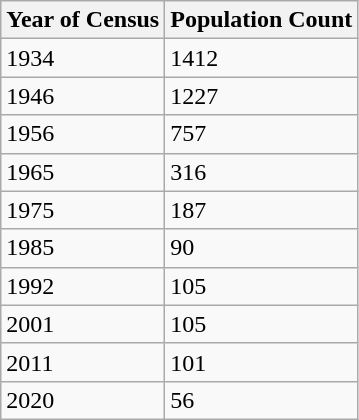<table class="wikitable sortable">
<tr>
<th>Year of Census</th>
<th>Population Count</th>
</tr>
<tr>
<td>1934</td>
<td>1412</td>
</tr>
<tr>
<td>1946</td>
<td>1227</td>
</tr>
<tr>
<td>1956</td>
<td>757</td>
</tr>
<tr>
<td>1965</td>
<td>316</td>
</tr>
<tr>
<td>1975</td>
<td>187</td>
</tr>
<tr>
<td>1985</td>
<td>90</td>
</tr>
<tr>
<td>1992</td>
<td>105</td>
</tr>
<tr>
<td>2001</td>
<td>105</td>
</tr>
<tr>
<td>2011</td>
<td>101</td>
</tr>
<tr>
<td>2020</td>
<td>56</td>
</tr>
</table>
